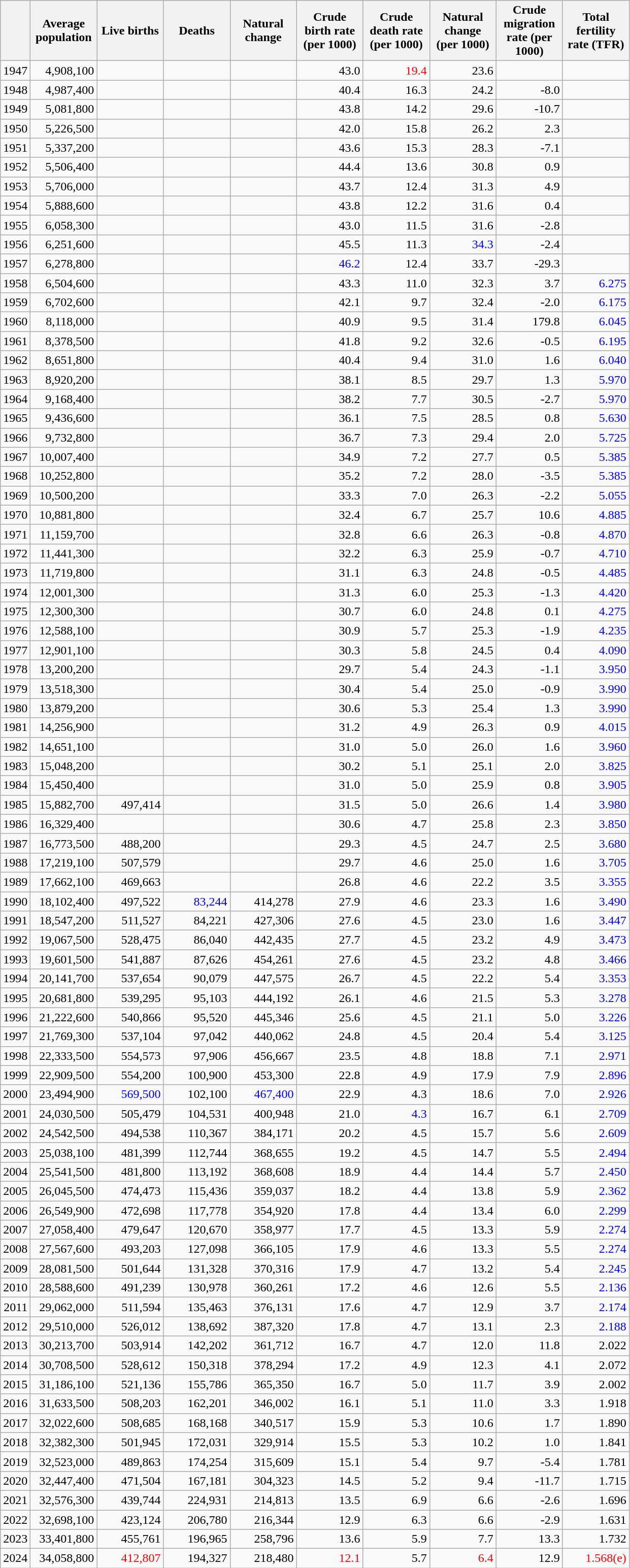<table class="wikitable sortable" style="text-align: right;">
<tr>
<th></th>
<th style="width:80px;">Average population</th>
<th style="width:80px;">Live births</th>
<th style="width:80px;">Deaths</th>
<th style="width:80px;">Natural change</th>
<th style="width:80px;">Crude birth rate (per 1000)</th>
<th style="width:80px;">Crude death rate (per 1000)</th>
<th style="width:80px;">Natural change (per 1000)</th>
<th style="width:80px;">Crude migration rate (per 1000)</th>
<th style="width:80px;">Total fertility rate (TFR)</th>
</tr>
<tr>
<td>1947</td>
<td style="text-align:right;">4,908,100</td>
<td style="text-align:right;"></td>
<td style="text-align:right;"></td>
<td style="text-align:right;"></td>
<td style="text-align:right;">43.0</td>
<td style="text-align:right; color:red;">19.4</td>
<td style="text-align:right;">23.6</td>
<td></td>
<td style="text-align:right;"></td>
</tr>
<tr>
<td>1948</td>
<td style="text-align:right;">4,987,400</td>
<td style="text-align:right;"></td>
<td style="text-align:right;"></td>
<td style="text-align:right;"></td>
<td style="text-align:right;">40.4</td>
<td style="text-align:right;">16.3</td>
<td style="text-align:right;">24.2</td>
<td>-8.0</td>
<td style="text-align:right;"></td>
</tr>
<tr>
<td>1949</td>
<td style="text-align:right;">5,081,800</td>
<td style="text-align:right;"></td>
<td style="text-align:right;"></td>
<td style="text-align:right;"></td>
<td style="text-align:right;">43.8</td>
<td style="text-align:right;">14.2</td>
<td style="text-align:right;">29.6</td>
<td>-10.7</td>
<td style="text-align:right;"></td>
</tr>
<tr>
<td>1950</td>
<td style="text-align:right;">5,226,500</td>
<td style="text-align:right;"></td>
<td style="text-align:right;"></td>
<td style="text-align:right;"></td>
<td style="text-align:right;">42.0</td>
<td style="text-align:right;">15.8</td>
<td style="text-align:right;">26.2</td>
<td>2.3</td>
<td style="text-align:right;"></td>
</tr>
<tr>
<td>1951</td>
<td style="text-align:right;">5,337,200</td>
<td style="text-align:right;"></td>
<td style="text-align:right;"></td>
<td style="text-align:right;"></td>
<td style="text-align:right;">43.6</td>
<td style="text-align:right;">15.3</td>
<td style="text-align:right;">28.3</td>
<td>-7.1</td>
<td style="text-align:right;"></td>
</tr>
<tr>
<td>1952</td>
<td style="text-align:right;">5,506,400</td>
<td style="text-align:right;"></td>
<td style="text-align:right;"></td>
<td style="text-align:right;"></td>
<td style="text-align:right;">44.4</td>
<td style="text-align:right;">13.6</td>
<td style="text-align:right;">30.8</td>
<td>0.9</td>
<td style="text-align:right;"></td>
</tr>
<tr>
<td>1953</td>
<td style="text-align:right;">5,706,000</td>
<td style="text-align:right;"></td>
<td style="text-align:right;"></td>
<td style="text-align:right;"></td>
<td style="text-align:right;">43.7</td>
<td style="text-align:right;">12.4</td>
<td style="text-align:right;">31.3</td>
<td>4.9</td>
<td style="text-align:right;"></td>
</tr>
<tr>
<td>1954</td>
<td style="text-align:right;">5,888,600</td>
<td style="text-align:right;"></td>
<td style="text-align:right;"></td>
<td style="text-align:right;"></td>
<td style="text-align:right;">43.8</td>
<td style="text-align:right;">12.2</td>
<td style="text-align:right;">31.6</td>
<td>0.4</td>
<td style="text-align:right;"></td>
</tr>
<tr>
<td>1955</td>
<td style="text-align:right;">6,058,300</td>
<td style="text-align:right;"></td>
<td style="text-align:right;"></td>
<td style="text-align:right;"></td>
<td style="text-align:right;">43.0</td>
<td style="text-align:right;">11.5</td>
<td style="text-align:right;">31.6</td>
<td>-2.8</td>
<td style="text-align:right;"></td>
</tr>
<tr>
<td>1956</td>
<td style="text-align:right;">6,251,600</td>
<td style="text-align:right;"></td>
<td style="text-align:right;"></td>
<td style="text-align:right;"></td>
<td style="text-align:right;">45.5</td>
<td style="text-align:right;">11.3</td>
<td style="text-align:right; color:blue;">34.3</td>
<td>-2.4</td>
<td style="text-align:right;"></td>
</tr>
<tr>
<td>1957</td>
<td style="text-align:right;">6,278,800</td>
<td style="text-align:right;"></td>
<td style="text-align:right;"></td>
<td style="text-align:right;"></td>
<td style="text-align:right; color:blue;">46.2</td>
<td style="text-align:right;">12.4</td>
<td style="text-align:right;">33.7</td>
<td>-29.3</td>
<td style="text-align:right;"></td>
</tr>
<tr>
<td>1958</td>
<td style="text-align:right;">6,504,600</td>
<td style="text-align:right;"></td>
<td style="text-align:right;"></td>
<td style="text-align:right;"></td>
<td style="text-align:right;">43.3</td>
<td style="text-align:right;">11.0</td>
<td style="text-align:right;">32.3</td>
<td>3.7</td>
<td style="text-align:right; color:blue;">6.275</td>
</tr>
<tr>
<td>1959</td>
<td style="text-align:right;">6,702,600</td>
<td style="text-align:right;"></td>
<td style="text-align:right;"></td>
<td style="text-align:right;"></td>
<td style="text-align:right;">42.1</td>
<td style="text-align:right;">9.7</td>
<td style="text-align:right;">32.4</td>
<td>-2.0</td>
<td style="text-align:right; color:blue;">6.175</td>
</tr>
<tr>
<td>1960</td>
<td style="text-align:right;">8,118,000</td>
<td style="text-align:right;"></td>
<td style="text-align:right;"></td>
<td style="text-align:right;"></td>
<td style="text-align:right;">40.9</td>
<td style="text-align:right;">9.5</td>
<td style="text-align:right;">31.4</td>
<td>179.8</td>
<td style="text-align:right; color:blue;">6.045</td>
</tr>
<tr>
<td>1961</td>
<td style="text-align:right;">8,378,500</td>
<td style="text-align:right;"></td>
<td style="text-align:right;"></td>
<td style="text-align:right;"></td>
<td style="text-align:right;">41.8</td>
<td style="text-align:right;">9.2</td>
<td style="text-align:right;">32.6</td>
<td>-0.5</td>
<td style="text-align:right; color:blue;">6.195</td>
</tr>
<tr>
<td>1962</td>
<td style="text-align:right;">8,651,800</td>
<td style="text-align:right;"></td>
<td style="text-align:right;"></td>
<td style="text-align:right;"></td>
<td style="text-align:right;">40.4</td>
<td style="text-align:right;">9.4</td>
<td style="text-align:right;">31.0</td>
<td>1.6</td>
<td style="text-align:right; color:blue;">6.040</td>
</tr>
<tr>
<td>1963</td>
<td style="text-align:right;">8,920,200</td>
<td style="text-align:right;"></td>
<td style="text-align:right;"></td>
<td style="text-align:right;"></td>
<td style="text-align:right;">38.1</td>
<td style="text-align:right;">8.5</td>
<td style="text-align:right;">29.7</td>
<td>1.3</td>
<td style="text-align:right; color:blue;">5.970</td>
</tr>
<tr>
<td>1964</td>
<td style="text-align:right;">9,168,400</td>
<td style="text-align:right;"></td>
<td style="text-align:right;"></td>
<td style="text-align:right;"></td>
<td style="text-align:right;">38.2</td>
<td style="text-align:right;">7.7</td>
<td style="text-align:right;">30.5</td>
<td>-2.7</td>
<td style="text-align:right; color:blue;">5.970</td>
</tr>
<tr>
<td>1965</td>
<td style="text-align:right;">9,436,600</td>
<td style="text-align:right;"></td>
<td style="text-align:right;"></td>
<td style="text-align:right;"></td>
<td style="text-align:right;">36.1</td>
<td style="text-align:right;">7.5</td>
<td style="text-align:right;">28.5</td>
<td>0.8</td>
<td style="text-align:right; color:blue;">5.630</td>
</tr>
<tr>
<td>1966</td>
<td style="text-align:right;">9,732,800</td>
<td style="text-align:right;"></td>
<td style="text-align:right;"></td>
<td style="text-align:right;"></td>
<td style="text-align:right;">36.7</td>
<td style="text-align:right;">7.3</td>
<td style="text-align:right;">29.4</td>
<td>2.0</td>
<td style="text-align:right; color:blue;">5.725</td>
</tr>
<tr>
<td>1967</td>
<td style="text-align:right;">10,007,400</td>
<td style="text-align:right;"></td>
<td style="text-align:right;"></td>
<td style="text-align:right;"></td>
<td style="text-align:right;">34.9</td>
<td style="text-align:right;">7.2</td>
<td style="text-align:right;">27.7</td>
<td>0.5</td>
<td style="text-align:right; color:blue;">5.385</td>
</tr>
<tr>
<td>1968</td>
<td style="text-align:right;">10,252,800</td>
<td style="text-align:right;"></td>
<td style="text-align:right;"></td>
<td style="text-align:right;"></td>
<td style="text-align:right;">35.2</td>
<td style="text-align:right;">7.2</td>
<td style="text-align:right;">28.0</td>
<td>-3.5</td>
<td style="text-align:right; color:blue;">5.385</td>
</tr>
<tr>
<td>1969</td>
<td style="text-align:right;">10,500,200</td>
<td style="text-align:right;"></td>
<td style="text-align:right;"></td>
<td style="text-align:right;"></td>
<td style="text-align:right;">33.3</td>
<td style="text-align:right;">7.0</td>
<td style="text-align:right;">26.3</td>
<td>-2.2</td>
<td style="text-align:right; color:blue;">5.055</td>
</tr>
<tr>
<td>1970</td>
<td style="text-align:right;">10,881,800</td>
<td style="text-align:right;"></td>
<td style="text-align:right;"></td>
<td style="text-align:right;"></td>
<td style="text-align:right;">32.4</td>
<td style="text-align:right;">6.7</td>
<td style="text-align:right;">25.7</td>
<td>10.6</td>
<td style="text-align:right; color:blue;">4.885</td>
</tr>
<tr>
<td>1971</td>
<td style="text-align:right;">11,159,700</td>
<td style="text-align:right;"></td>
<td style="text-align:right;"></td>
<td style="text-align:right;"></td>
<td style="text-align:right;">32.8</td>
<td style="text-align:right;">6.6</td>
<td style="text-align:right;">26.3</td>
<td>-0.8</td>
<td style="text-align:right; color:blue;">4.870</td>
</tr>
<tr>
<td>1972</td>
<td style="text-align:right;">11,441,300</td>
<td style="text-align:right;"></td>
<td style="text-align:right;"></td>
<td style="text-align:right;"></td>
<td style="text-align:right;">32.2</td>
<td style="text-align:right;">6.3</td>
<td style="text-align:right;">25.9</td>
<td>-0.7</td>
<td style="text-align:right; color:blue;">4.710</td>
</tr>
<tr>
<td>1973</td>
<td style="text-align:right;">11,719,800</td>
<td style="text-align:right;"></td>
<td style="text-align:right;"></td>
<td style="text-align:right;"></td>
<td style="text-align:right;">31.1</td>
<td style="text-align:right;">6.3</td>
<td style="text-align:right;">24.8</td>
<td>-0.5</td>
<td style="text-align:right; color:blue;">4.485</td>
</tr>
<tr>
<td>1974</td>
<td style="text-align:right;">12,001,300</td>
<td style="text-align:right;"></td>
<td style="text-align:right;"></td>
<td style="text-align:right;"></td>
<td style="text-align:right;">31.3</td>
<td style="text-align:right;">6.0</td>
<td style="text-align:right;">25.3</td>
<td>-1.3</td>
<td style="text-align:right; color:blue;">4.420</td>
</tr>
<tr>
<td>1975</td>
<td style="text-align:right;">12,300,300</td>
<td style="text-align:right;"></td>
<td style="text-align:right;"></td>
<td style="text-align:right;"></td>
<td style="text-align:right;">30.7</td>
<td style="text-align:right;">6.0</td>
<td style="text-align:right;">24.8</td>
<td>0.1</td>
<td style="text-align:right; color:blue;">4.275</td>
</tr>
<tr>
<td>1976</td>
<td style="text-align:right;">12,588,100</td>
<td style="text-align:right;"></td>
<td style="text-align:right;"></td>
<td style="text-align:right;"></td>
<td style="text-align:right;">30.9</td>
<td style="text-align:right;">5.7</td>
<td style="text-align:right;">25.3</td>
<td>-1.9</td>
<td style="text-align:right; color:blue;">4.235</td>
</tr>
<tr>
<td>1977</td>
<td style="text-align:right;">12,901,100</td>
<td style="text-align:right;"></td>
<td style="text-align:right;"></td>
<td style="text-align:right;"></td>
<td style="text-align:right;">30.3</td>
<td style="text-align:right;">5.8</td>
<td style="text-align:right;">24.5</td>
<td>0.4</td>
<td style="text-align:right; color:blue;">4.090</td>
</tr>
<tr>
<td>1978</td>
<td style="text-align:right;">13,200,200</td>
<td style="text-align:right;"></td>
<td style="text-align:right;"></td>
<td style="text-align:right;"></td>
<td style="text-align:right;">29.7</td>
<td style="text-align:right;">5.4</td>
<td style="text-align:right;">24.3</td>
<td>-1.1</td>
<td style="text-align:right; color:blue;">3.950</td>
</tr>
<tr>
<td>1979</td>
<td style="text-align:right;">13,518,300</td>
<td style="text-align:right;"></td>
<td style="text-align:right;"></td>
<td style="text-align:right;"></td>
<td style="text-align:right;">30.4</td>
<td style="text-align:right;">5.4</td>
<td style="text-align:right;">25.0</td>
<td>-0.9</td>
<td style="text-align:right; color:blue;">3.990</td>
</tr>
<tr>
<td>1980</td>
<td style="text-align:right;">13,879,200</td>
<td style="text-align:right;"></td>
<td style="text-align:right;"></td>
<td style="text-align:right;"></td>
<td style="text-align:right;">30.6</td>
<td style="text-align:right;">5.3</td>
<td style="text-align:right;">25.4</td>
<td>1.3</td>
<td style="text-align:right; color:blue;">3.990</td>
</tr>
<tr>
<td>1981</td>
<td style="text-align:right;">14,256,900</td>
<td style="text-align:right;"></td>
<td style="text-align:right;"></td>
<td style="text-align:right;"></td>
<td style="text-align:right;">31.2</td>
<td style="text-align:right;">4.9</td>
<td style="text-align:right;">26.3</td>
<td>0.9</td>
<td style="text-align:right; color:blue;">4.015</td>
</tr>
<tr>
<td>1982</td>
<td style="text-align:right;">14,651,100</td>
<td style="text-align:right;"></td>
<td style="text-align:right;"></td>
<td style="text-align:right;"></td>
<td style="text-align:right;">31.0</td>
<td style="text-align:right;">5.0</td>
<td style="text-align:right;">26.0</td>
<td>1.6</td>
<td style="text-align:right; color:blue;">3.960</td>
</tr>
<tr>
<td>1983</td>
<td style="text-align:right;">15,048,200</td>
<td style="text-align:right;"></td>
<td style="text-align:right;"></td>
<td style="text-align:right;"></td>
<td style="text-align:right;">30.2</td>
<td style="text-align:right;">5.1</td>
<td style="text-align:right;">25.1</td>
<td>2.0</td>
<td style="text-align:right; color:blue;">3.825</td>
</tr>
<tr>
<td>1984</td>
<td style="text-align:right;">15,450,400</td>
<td style="text-align:right;"></td>
<td style="text-align:right;"></td>
<td style="text-align:right;"></td>
<td style="text-align:right;">31.0</td>
<td style="text-align:right;">5.0</td>
<td style="text-align:right;">25.9</td>
<td>0.8</td>
<td style="text-align:right; color:blue;">3.905</td>
</tr>
<tr>
<td>1985</td>
<td style="text-align:right;">15,882,700</td>
<td style="text-align:right;">497,414</td>
<td style="text-align:right;"></td>
<td style="text-align:right;"></td>
<td style="text-align:right;">31.5</td>
<td style="text-align:right;">5.0</td>
<td style="text-align:right;">26.6</td>
<td>1.4</td>
<td style="text-align:right; color:blue;">3.980</td>
</tr>
<tr>
<td>1986</td>
<td style="text-align:right;">16,329,400</td>
<td style="text-align:right;"></td>
<td style="text-align:right;"></td>
<td style="text-align:right;"></td>
<td style="text-align:right;">30.6</td>
<td style="text-align:right;">4.7</td>
<td style="text-align:right;">25.8</td>
<td>2.3</td>
<td style="text-align:right; color:blue;">3.850</td>
</tr>
<tr>
<td>1987</td>
<td style="text-align:right;">16,773,500</td>
<td style="text-align:right;">488,200</td>
<td style="text-align:right;"></td>
<td style="text-align:right;"></td>
<td style="text-align:right;">29.3</td>
<td style="text-align:right;">4.5</td>
<td style="text-align:right;">24.7</td>
<td>2.5</td>
<td style="text-align:right; color:blue;">3.680</td>
</tr>
<tr>
<td>1988</td>
<td style="text-align:right;">17,219,100</td>
<td style="text-align:right;">507,579</td>
<td style="text-align:right;"></td>
<td style="text-align:right;"></td>
<td style="text-align:right;">29.7</td>
<td style="text-align:right;">4.6</td>
<td style="text-align:right;">25.0</td>
<td>1.6</td>
<td style="text-align:right; color:blue;">3.705</td>
</tr>
<tr>
<td>1989</td>
<td style="text-align:right;">17,662,100</td>
<td style="text-align:right;">469,663</td>
<td style="text-align:right;"></td>
<td style="text-align:right;"></td>
<td style="text-align:right;">26.8</td>
<td style="text-align:right;">4.6</td>
<td style="text-align:right;">22.2</td>
<td>3.5</td>
<td style="text-align:right; color:blue;">3.355</td>
</tr>
<tr>
<td>1990</td>
<td style="text-align:right;">18,102,400</td>
<td style="text-align:right;">497,522</td>
<td style="text-align:right; color:blue;">83,244</td>
<td style="text-align:right;">414,278</td>
<td style="text-align:right;">27.9</td>
<td style="text-align:right;">4.6</td>
<td style="text-align:right;">23.3</td>
<td>1.6</td>
<td style="text-align:right; color:blue;">3.490</td>
</tr>
<tr>
<td>1991</td>
<td style="text-align:right;">18,547,200</td>
<td style="text-align:right;">511,527</td>
<td style="text-align:right;">84,221</td>
<td style="text-align:right;">427,306</td>
<td style="text-align:right;">27.6</td>
<td style="text-align:right;">4.5</td>
<td style="text-align:right;">23.0</td>
<td>1.6</td>
<td style="text-align:right; color:blue;">3.447</td>
</tr>
<tr>
<td>1992</td>
<td style="text-align:right;">19,067,500</td>
<td style="text-align:right;">528,475</td>
<td style="text-align:right;">86,040</td>
<td style="text-align:right;">442,435</td>
<td style="text-align:right;">27.7</td>
<td style="text-align:right;">4.5</td>
<td style="text-align:right;">23.2</td>
<td>4.9</td>
<td style="text-align:right; color:blue;">3.473</td>
</tr>
<tr>
<td>1993</td>
<td style="text-align:right;">19,601,500</td>
<td style="text-align:right;">541,887</td>
<td style="text-align:right;">87,626</td>
<td style="text-align:right;">454,261</td>
<td style="text-align:right;">27.6</td>
<td style="text-align:right;">4.5</td>
<td style="text-align:right;">23.2</td>
<td>4.8</td>
<td style="text-align:right; color:blue;">3.466</td>
</tr>
<tr>
<td>1994</td>
<td style="text-align:right;">20,141,700</td>
<td style="text-align:right;">537,654</td>
<td style="text-align:right;">90,079</td>
<td style="text-align:right;">447,575</td>
<td style="text-align:right;">26.7</td>
<td style="text-align:right;">4.5</td>
<td style="text-align:right;">22.2</td>
<td>5.4</td>
<td style="text-align:right; color:blue;">3.353</td>
</tr>
<tr>
<td>1995</td>
<td style="text-align:right;">20,681,800</td>
<td style="text-align:right;">539,295</td>
<td style="text-align:right;">95,103</td>
<td style="text-align:right;">444,192</td>
<td style="text-align:right;">26.1</td>
<td style="text-align:right;">4.6</td>
<td style="text-align:right;">21.5</td>
<td>5.3</td>
<td style="text-align:right; color:blue;">3.278</td>
</tr>
<tr>
<td>1996</td>
<td style="text-align:right;">21,222,600</td>
<td style="text-align:right;">540,866</td>
<td style="text-align:right;">95,520</td>
<td style="text-align:right;">445,346</td>
<td style="text-align:right;">25.6</td>
<td style="text-align:right;">4.5</td>
<td style="text-align:right;">21.1</td>
<td>5.0</td>
<td style="text-align:right; color:blue;">3.226</td>
</tr>
<tr>
<td>1997</td>
<td style="text-align:right;">21,769,300</td>
<td style="text-align:right;">537,104</td>
<td style="text-align:right;">97,042</td>
<td style="text-align:right;">440,062</td>
<td style="text-align:right;">24.8</td>
<td style="text-align:right;">4.5</td>
<td style="text-align:right;">20.4</td>
<td>5.4</td>
<td style="text-align:right; color:blue;">3.125</td>
</tr>
<tr>
<td>1998</td>
<td style="text-align:right;">22,333,500</td>
<td style="text-align:right;">554,573</td>
<td style="text-align:right;">97,906</td>
<td style="text-align:right;">456,667</td>
<td style="text-align:right;">23.5</td>
<td style="text-align:right;">4.8</td>
<td style="text-align:right;">18.8</td>
<td>7.1</td>
<td style="text-align:right; color:blue;">2.971</td>
</tr>
<tr>
<td>1999</td>
<td style="text-align:right;">22,909,500</td>
<td style="text-align:right;">554,200</td>
<td style="text-align:right;">100,900</td>
<td style="text-align:right;">453,300</td>
<td style="text-align:right;">22.8</td>
<td style="text-align:right;">4.9</td>
<td style="text-align:right;">17.9</td>
<td>7.9</td>
<td style="text-align:right; color:blue;">2.896</td>
</tr>
<tr>
<td>2000</td>
<td style="text-align:right;">23,494,900</td>
<td style="text-align:right; color:blue;">569,500</td>
<td style="text-align:right;">102,100</td>
<td style="text-align:right; color:blue;">467,400</td>
<td style="text-align:right;">22.9</td>
<td style="text-align:right;">4.3</td>
<td style="text-align:right;">18.6</td>
<td>7.0</td>
<td style="text-align:right; color:blue;">2.926</td>
</tr>
<tr>
<td>2001</td>
<td style="text-align:right;">24,030,500</td>
<td style="text-align:right;">505,479</td>
<td style="text-align:right;">104,531</td>
<td style="text-align:right;">400,948</td>
<td style="text-align:right;">21.0</td>
<td style="text-align:right; color:blue;">4.3</td>
<td style="text-align:right;">16.7</td>
<td>6.1</td>
<td style="text-align:right; color:blue;">2.709</td>
</tr>
<tr>
<td>2002</td>
<td style="text-align:right;">24,542,500</td>
<td style="text-align:right;">494,538</td>
<td style="text-align:right;">110,367</td>
<td style="text-align:right;">384,171</td>
<td style="text-align:right;">20.2</td>
<td style="text-align:right;">4.5</td>
<td style="text-align:right;">15.7</td>
<td>5.6</td>
<td style="text-align:right; color:blue;">2.609</td>
</tr>
<tr>
<td>2003</td>
<td style="text-align:right;">25,038,100</td>
<td style="text-align:right;">481,399</td>
<td style="text-align:right;">112,744</td>
<td style="text-align:right;">368,655</td>
<td style="text-align:right;">19.2</td>
<td style="text-align:right;">4.5</td>
<td style="text-align:right;">14.7</td>
<td>5.5</td>
<td style="text-align:right; color:blue;">2.494</td>
</tr>
<tr>
<td>2004</td>
<td style="text-align:right;">25,541,500</td>
<td style="text-align:right;">481,800</td>
<td style="text-align:right;">113,192</td>
<td style="text-align:right;">368,608</td>
<td style="text-align:right;">18.9</td>
<td style="text-align:right;">4.4</td>
<td style="text-align:right;">14.4</td>
<td>5.7</td>
<td style="text-align:right; color:blue;">2.450</td>
</tr>
<tr>
<td>2005</td>
<td style="text-align:right;">26,045,500</td>
<td style="text-align:right;">474,473</td>
<td style="text-align:right;">115,436</td>
<td style="text-align:right;">359,037</td>
<td style="text-align:right;">18.2</td>
<td style="text-align:right;">4.4</td>
<td style="text-align:right;">13.8</td>
<td>5.9</td>
<td style="text-align:right; color:blue;">2.362</td>
</tr>
<tr>
<td>2006</td>
<td style="text-align:right;">26,549,900</td>
<td style="text-align:right;">472,698</td>
<td style="text-align:right;">117,778</td>
<td style="text-align:right;">354,920</td>
<td style="text-align:right;">17.8</td>
<td style="text-align:right;">4.4</td>
<td style="text-align:right;">13.4</td>
<td>6.0</td>
<td style="text-align:right; color:blue;">2.299</td>
</tr>
<tr>
<td>2007</td>
<td style="text-align:right;">27,058,400</td>
<td style="text-align:right;">479,647</td>
<td style="text-align:right;">120,670</td>
<td style="text-align:right;">358,977</td>
<td style="text-align:right;">17.7</td>
<td style="text-align:right;">4.5</td>
<td style="text-align:right;">13.3</td>
<td>5.9</td>
<td style="text-align:right; color:blue;">2.274</td>
</tr>
<tr>
<td>2008</td>
<td style="text-align:right;">27,567,600</td>
<td style="text-align:right;">493,203</td>
<td style="text-align:right;">127,098</td>
<td style="text-align:right;">366,105</td>
<td style="text-align:right;">17.9</td>
<td style="text-align:right;">4.6</td>
<td style="text-align:right;">13.3</td>
<td>5.5</td>
<td style="text-align:right; color:blue;">2.274</td>
</tr>
<tr>
<td>2009</td>
<td style="text-align:right;">28,081,500</td>
<td style="text-align:right;">501,644</td>
<td style="text-align:right;">131,328</td>
<td style="text-align:right;">370,316</td>
<td style="text-align:right;">17.9</td>
<td style="text-align:right;">4.7</td>
<td style="text-align:right;">13.2</td>
<td>5.4</td>
<td style="text-align:right; color:blue;">2.245</td>
</tr>
<tr>
<td>2010</td>
<td style="text-align:right;">28,588,600</td>
<td style="text-align:right;">491,239</td>
<td style="text-align:right;">130,978</td>
<td style="text-align:right;">360,261</td>
<td style="text-align:right;">17.2</td>
<td style="text-align:right;">4.6</td>
<td style="text-align:right;">12.6</td>
<td>5.5</td>
<td style="text-align:right; color:blue;">2.136</td>
</tr>
<tr>
<td>2011</td>
<td style="text-align:right;">29,062,000</td>
<td style="text-align:right;">511,594</td>
<td style="text-align:right;">135,463</td>
<td style="text-align:right;">376,131</td>
<td style="text-align:right;">17.6</td>
<td style="text-align:right;">4.7</td>
<td style="text-align:right;">12.9</td>
<td>3.7</td>
<td style="text-align:right; color:blue;">2.174</td>
</tr>
<tr>
<td>2012</td>
<td style="text-align:right;">29,510,000</td>
<td style="text-align:right;">526,012</td>
<td style="text-align:right;">138,692</td>
<td style="text-align:right;">387,320</td>
<td style="text-align:right;">17.8</td>
<td style="text-align:right;">4.7</td>
<td style="text-align:right;">13.1</td>
<td>2.3</td>
<td style="text-align:right; color:blue;">2.188</td>
</tr>
<tr>
<td>2013</td>
<td style="text-align:right;">30,213,700</td>
<td style="text-align:right;">503,914</td>
<td style="text-align:right;">142,202</td>
<td style="text-align:right;">361,712</td>
<td style="text-align:right;">16.7</td>
<td style="text-align:right;">4.7</td>
<td style="text-align:right;">12.0</td>
<td>11.8</td>
<td style="text-align:right;">2.022</td>
</tr>
<tr>
<td>2014</td>
<td style="text-align:right;">30,708,500</td>
<td style="text-align:right;">528,612</td>
<td style="text-align:right;">150,318</td>
<td style="text-align:right;">378,294</td>
<td style="text-align:right;">17.2</td>
<td style="text-align:right;">4.9</td>
<td style="text-align:right;">12.3</td>
<td>4.1</td>
<td style="text-align:right;">2.072</td>
</tr>
<tr>
<td>2015</td>
<td style="text-align:right;">31,186,100</td>
<td style="text-align:right;">521,136</td>
<td style="text-align:right;">155,786</td>
<td style="text-align:right;">365,350</td>
<td style="text-align:right;">16.7</td>
<td style="text-align:right;">5.0</td>
<td style="text-align:right;">11.7</td>
<td>3.9</td>
<td style="text-align:right;">2.002</td>
</tr>
<tr>
<td>2016</td>
<td style="text-align:right;">31,633,500</td>
<td style="text-align:right;">508,203</td>
<td style="text-align:right;">162,201</td>
<td style="text-align:right;">346,002</td>
<td style="text-align:right;">16.1</td>
<td style="text-align:right;">5.1</td>
<td style="text-align:right;">11.0</td>
<td>3.3</td>
<td style="text-align:right;">1.918</td>
</tr>
<tr>
<td>2017</td>
<td style="text-align:right;">32,022,600</td>
<td style="text-align:right;">508,685</td>
<td style="text-align:right;">168,168</td>
<td style="text-align:right;">340,517</td>
<td style="text-align:right;">15.9</td>
<td style="text-align:right;">5.3</td>
<td style="text-align:right;">10.6</td>
<td>1.7</td>
<td style="text-align:right;">1.890</td>
</tr>
<tr>
<td>2018</td>
<td style="text-align:right;">32,382,300</td>
<td style="text-align:right;">501,945</td>
<td style="text-align:right;">172,031</td>
<td style="text-align:right;">329,914</td>
<td style="text-align:right;">15.5</td>
<td style="text-align:right;">5.3</td>
<td style="text-align:right;">10.2</td>
<td>1.0</td>
<td style="text-align:right;">1.841</td>
</tr>
<tr>
<td>2019</td>
<td style="text-align:right;">32,523,000</td>
<td style="text-align:right;">489,863</td>
<td style="text-align:right;">174,254</td>
<td style="text-align:right;">315,609</td>
<td style="text-align:right;">15.1</td>
<td style="text-align:right;">5.4</td>
<td style="text-align:right;">9.7</td>
<td>-5.4</td>
<td style="text-align:right;">1.781</td>
</tr>
<tr>
<td>2020</td>
<td style="text-align:right;">32,447,400</td>
<td style="text-align:right;">471,504</td>
<td style="text-align:right;">167,181</td>
<td style="text-align:right;">304,323</td>
<td style="text-align:right;">14.5</td>
<td style="text-align:right;">5.2</td>
<td style="text-align:right;">9.4</td>
<td>-11.7</td>
<td style="text-align:right;">1.715</td>
</tr>
<tr>
<td>2021</td>
<td style="text-align:right;">32,576,300</td>
<td style="text-align:right;">439,744</td>
<td style="text-align:right;">224,931</td>
<td style="text-align:right;">214,813</td>
<td style="text-align:right;">13.5</td>
<td style="text-align:right;">6.9</td>
<td style="text-align:right;">6.6</td>
<td>-2.6</td>
<td style="text-align:right;">1.696</td>
</tr>
<tr>
<td>2022</td>
<td style="text-align:right;">32,698,100</td>
<td style="text-align:right;">423,124</td>
<td style="text-align:right;">206,780</td>
<td style="text-align:right;">216,344</td>
<td style="text-align:right;">12.9</td>
<td style="text-align:right;">6.3</td>
<td style="text-align:right;">6.6</td>
<td>-2.9</td>
<td style="text-align:right;">1.631</td>
</tr>
<tr>
<td>2023</td>
<td style="text-align:right;">33,401,800</td>
<td style="text-align:right;">455,761</td>
<td style="text-align:right;">196,965</td>
<td style="text-align:right;">258,796</td>
<td style="text-align:right;">13.6</td>
<td style="text-align:right;">5.9</td>
<td style="text-align:right;">7.7</td>
<td>13.3</td>
<td style="text-align:right;">1.732</td>
</tr>
<tr>
<td>2024</td>
<td style="text-align:right;">34,058,800</td>
<td style="text-align:right; color:red;">412,807</td>
<td style="text-align:right;">194,327</td>
<td style="text-align:right;">218,480</td>
<td style="text-align:right; color:red;">12.1</td>
<td style="text-align:right;">5.7</td>
<td style="text-align:right; color:red;">6.4</td>
<td>12.9</td>
<td style="text-align:right;color:red;">1.568(e)</td>
</tr>
</table>
